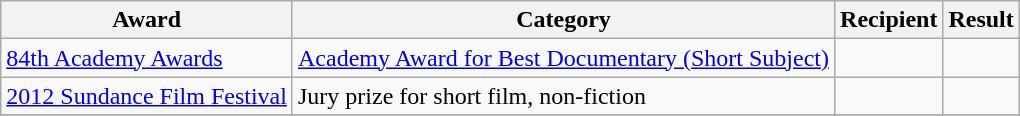<table class="wikitable">
<tr>
<th>Award</th>
<th>Category</th>
<th>Recipient</th>
<th>Result</th>
</tr>
<tr>
<td><a href='#'>84th Academy Awards</a></td>
<td><a href='#'>Academy Award for Best Documentary (Short Subject)</a></td>
<td></td>
<td></td>
</tr>
<tr>
<td><a href='#'>2012 Sundance Film Festival</a></td>
<td>Jury prize for short film, non-fiction</td>
<td></td>
<td></td>
</tr>
<tr>
</tr>
</table>
